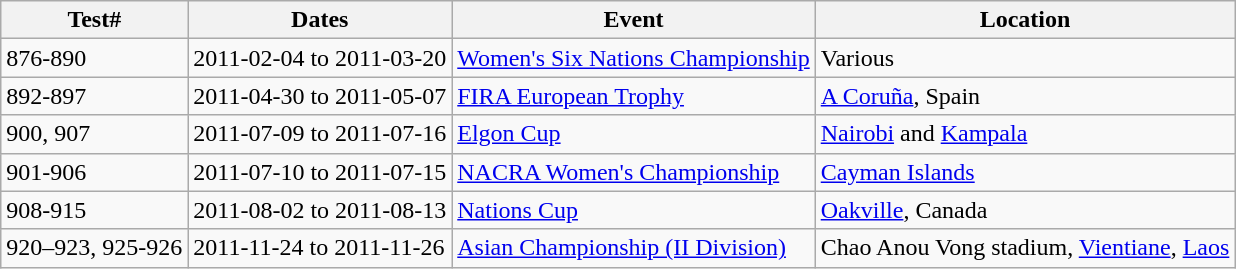<table class="wikitable">
<tr>
<th>Test#</th>
<th>Dates</th>
<th>Event</th>
<th>Location</th>
</tr>
<tr>
<td>876-890</td>
<td>2011-02-04 to 2011-03-20</td>
<td><a href='#'>Women's Six Nations Championship</a></td>
<td>Various</td>
</tr>
<tr>
<td>892-897</td>
<td>2011-04-30 to 2011-05-07</td>
<td><a href='#'>FIRA European Trophy</a></td>
<td><a href='#'>A Coruña</a>, Spain</td>
</tr>
<tr>
<td>900, 907</td>
<td>2011-07-09 to 2011-07-16</td>
<td><a href='#'>Elgon Cup</a></td>
<td><a href='#'>Nairobi</a> and <a href='#'>Kampala</a></td>
</tr>
<tr>
<td>901-906</td>
<td>2011-07-10 to 2011-07-15</td>
<td><a href='#'>NACRA Women's Championship</a></td>
<td><a href='#'>Cayman Islands</a></td>
</tr>
<tr>
<td>908-915</td>
<td>2011-08-02 to 2011-08-13</td>
<td><a href='#'>Nations Cup</a></td>
<td><a href='#'>Oakville</a>, Canada</td>
</tr>
<tr>
<td>920–923, 925-926</td>
<td>2011-11-24 to 2011-11-26</td>
<td><a href='#'>Asian Championship (II Division)</a></td>
<td>Chao Anou Vong stadium, <a href='#'>Vientiane</a>, <a href='#'>Laos</a></td>
</tr>
</table>
